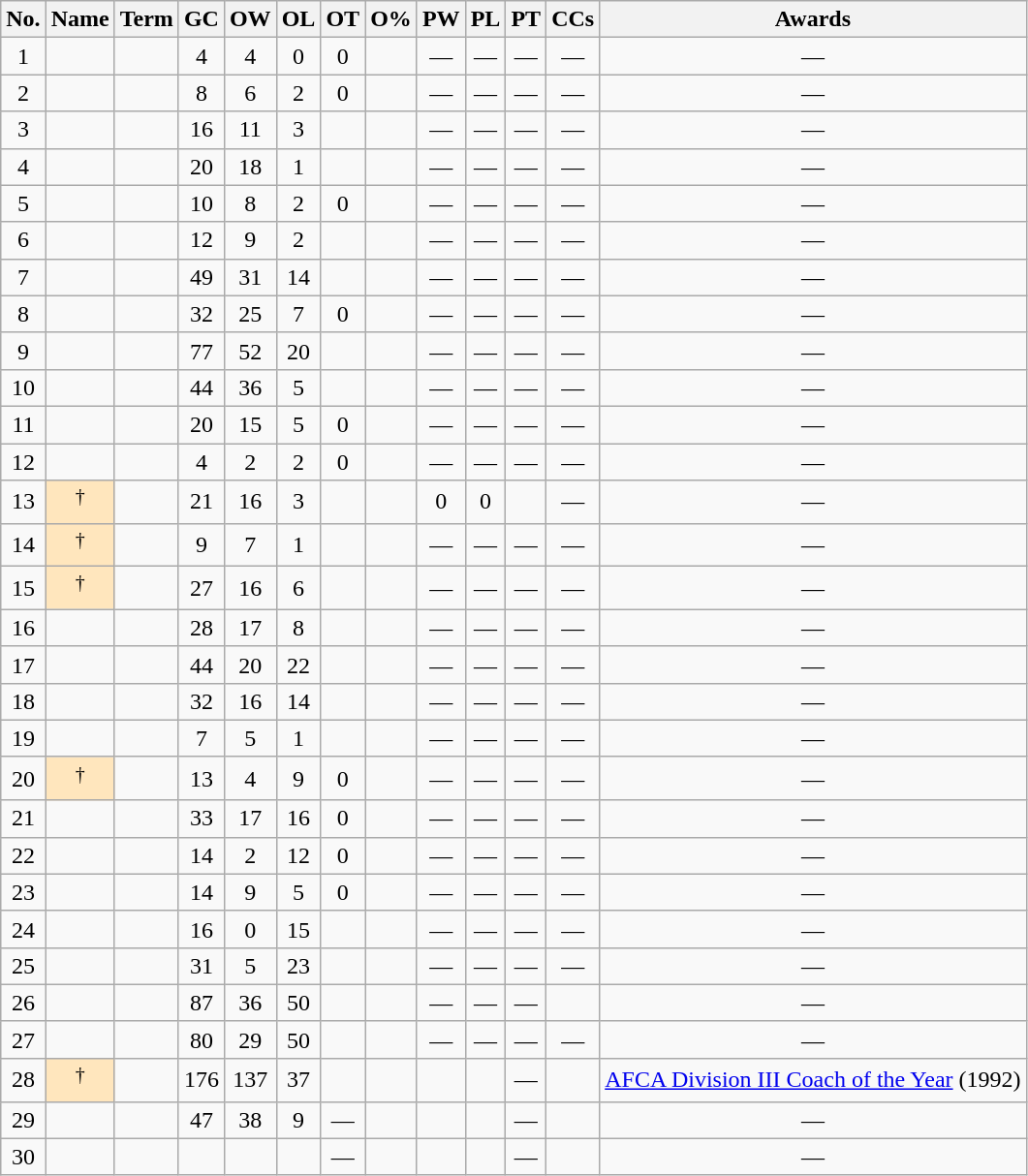<table class="wikitable sortable">
<tr>
<th>No.</th>
<th>Name</th>
<th>Term</th>
<th>GC</th>
<th>OW</th>
<th>OL</th>
<th>OT</th>
<th>O%</th>
<th>PW</th>
<th>PL</th>
<th>PT</th>
<th>CCs</th>
<th class="unsortable">Awards</th>
</tr>
<tr>
<td align="center">1</td>
<td align="center"></td>
<td align="center"></td>
<td align="center">4</td>
<td align="center">4</td>
<td align="center">0</td>
<td align="center">0</td>
<td align="center"></td>
<td align="center">—</td>
<td align="center">—</td>
<td align="center">—</td>
<td align="center">—</td>
<td align="center">—</td>
</tr>
<tr>
<td align="center">2</td>
<td align="center"></td>
<td align="center"></td>
<td align="center">8</td>
<td align="center">6</td>
<td align="center">2</td>
<td align="center">0</td>
<td align="center"></td>
<td align="center">—</td>
<td align="center">—</td>
<td align="center">—</td>
<td align="center">—</td>
<td align="center">—</td>
</tr>
<tr>
<td align="center">3</td>
<td align="center"></td>
<td align="center"></td>
<td align="center">16</td>
<td align="center">11</td>
<td align="center">3</td>
<td align="center"></td>
<td align="center"></td>
<td align="center">—</td>
<td align="center">—</td>
<td align="center">—</td>
<td align="center">—</td>
<td align="center">—</td>
</tr>
<tr>
<td align="center">4</td>
<td align="center"></td>
<td align="center"></td>
<td align="center">20</td>
<td align="center">18</td>
<td align="center">1</td>
<td align="center"></td>
<td align="center"></td>
<td align="center">—</td>
<td align="center">—</td>
<td align="center">—</td>
<td align="center">—</td>
<td align="center">—</td>
</tr>
<tr>
<td align="center">5</td>
<td align="center"></td>
<td align="center"></td>
<td align="center">10</td>
<td align="center">8</td>
<td align="center">2</td>
<td align="center">0</td>
<td align="center"></td>
<td align="center">—</td>
<td align="center">—</td>
<td align="center">—</td>
<td align="center">—</td>
<td align="center">—</td>
</tr>
<tr>
<td align="center">6</td>
<td align="center"></td>
<td align="center"></td>
<td align="center">12</td>
<td align="center">9</td>
<td align="center">2</td>
<td align="center"></td>
<td align="center"></td>
<td align="center">—</td>
<td align="center">—</td>
<td align="center">—</td>
<td align="center">—</td>
<td align="center">—</td>
</tr>
<tr>
<td align="center">7</td>
<td align="center"></td>
<td align="center"></td>
<td align="center">49</td>
<td align="center">31</td>
<td align="center">14</td>
<td align="center"></td>
<td align="center"></td>
<td align="center">—</td>
<td align="center">—</td>
<td align="center">—</td>
<td align="center">—</td>
<td align="center">—</td>
</tr>
<tr>
<td align="center">8</td>
<td align="center"></td>
<td align="center"></td>
<td align="center">32</td>
<td align="center">25</td>
<td align="center">7</td>
<td align="center">0</td>
<td align="center"></td>
<td align="center">—</td>
<td align="center">—</td>
<td align="center">—</td>
<td align="center">—</td>
<td align="center">—</td>
</tr>
<tr>
<td align="center">9</td>
<td align="center"></td>
<td align="center"></td>
<td align="center">77</td>
<td align="center">52</td>
<td align="center">20</td>
<td align="center"></td>
<td align="center"></td>
<td align="center">—</td>
<td align="center">—</td>
<td align="center">—</td>
<td align="center">—</td>
<td align="center">—</td>
</tr>
<tr>
<td align="center">10</td>
<td align="center"></td>
<td align="center"></td>
<td align="center">44</td>
<td align="center">36</td>
<td align="center">5</td>
<td align="center"></td>
<td align="center"></td>
<td align="center">—</td>
<td align="center">—</td>
<td align="center">—</td>
<td align="center">—</td>
<td align="center">—</td>
</tr>
<tr>
<td align="center">11</td>
<td align="center"></td>
<td align="center"></td>
<td align="center">20</td>
<td align="center">15</td>
<td align="center">5</td>
<td align="center">0</td>
<td align="center"></td>
<td align="center">—</td>
<td align="center">—</td>
<td align="center">—</td>
<td align="center">—</td>
<td align="center">—</td>
</tr>
<tr>
<td align="center">12</td>
<td align="center"></td>
<td align="center"></td>
<td align="center">4</td>
<td align="center">2</td>
<td align="center">2</td>
<td align="center">0</td>
<td align="center"></td>
<td align="center">—</td>
<td align="center">—</td>
<td align="center">—</td>
<td align="center">—</td>
<td align="center">—</td>
</tr>
<tr>
<td align="center">13</td>
<td align="center" bgcolor="#FFE6BD"><sup>†</sup></td>
<td align="center"></td>
<td align="center">21</td>
<td align="center">16</td>
<td align="center">3</td>
<td align="center"></td>
<td align="center"></td>
<td align="center">0</td>
<td align="center">0</td>
<td align="center"></td>
<td align="center">—</td>
<td align="center">—</td>
</tr>
<tr>
<td align="center">14</td>
<td align="center" bgcolor="#FFE6BD"><sup>†</sup></td>
<td align="center"></td>
<td align="center">9</td>
<td align="center">7</td>
<td align="center">1</td>
<td align="center"></td>
<td align="center"></td>
<td align="center">—</td>
<td align="center">—</td>
<td align="center">—</td>
<td align="center">—</td>
<td align="center">—</td>
</tr>
<tr>
<td align="center">15</td>
<td align="center" bgcolor="#FFE6BD"><sup>†</sup></td>
<td align="center"></td>
<td align="center">27</td>
<td align="center">16</td>
<td align="center">6</td>
<td align="center"></td>
<td align="center"></td>
<td align="center">—</td>
<td align="center">—</td>
<td align="center">—</td>
<td align="center">—</td>
<td align="center">—</td>
</tr>
<tr>
<td align="center">16</td>
<td align="center"></td>
<td align="center"></td>
<td align="center">28</td>
<td align="center">17</td>
<td align="center">8</td>
<td align="center"></td>
<td align="center"></td>
<td align="center">—</td>
<td align="center">—</td>
<td align="center">—</td>
<td align="center">—</td>
<td align="center">—</td>
</tr>
<tr>
<td align="center">17</td>
<td align="center"></td>
<td align="center"></td>
<td align="center">44</td>
<td align="center">20</td>
<td align="center">22</td>
<td align="center"></td>
<td align="center"></td>
<td align="center">—</td>
<td align="center">—</td>
<td align="center">—</td>
<td align="center">—</td>
<td align="center">—</td>
</tr>
<tr>
<td align="center">18</td>
<td align="center"></td>
<td align="center"></td>
<td align="center">32</td>
<td align="center">16</td>
<td align="center">14</td>
<td align="center"></td>
<td align="center"></td>
<td align="center">—</td>
<td align="center">—</td>
<td align="center">—</td>
<td align="center">—</td>
<td align="center">—</td>
</tr>
<tr>
<td align="center">19</td>
<td align="center"></td>
<td align="center"></td>
<td align="center">7</td>
<td align="center">5</td>
<td align="center">1</td>
<td align="center"></td>
<td align="center"></td>
<td align="center">—</td>
<td align="center">—</td>
<td align="center">—</td>
<td align="center">—</td>
<td align="center">—</td>
</tr>
<tr>
<td align="center">20</td>
<td align="center" bgcolor="#FFE6BD"><sup>†</sup></td>
<td align="center"></td>
<td align="center">13</td>
<td align="center">4</td>
<td align="center">9</td>
<td align="center">0</td>
<td align="center"></td>
<td align="center">—</td>
<td align="center">—</td>
<td align="center">—</td>
<td align="center">—</td>
<td align="center">—</td>
</tr>
<tr>
<td align="center">21</td>
<td align="center"></td>
<td align="center"></td>
<td align="center">33</td>
<td align="center">17</td>
<td align="center">16</td>
<td align="center">0</td>
<td align="center"></td>
<td align="center">—</td>
<td align="center">—</td>
<td align="center">—</td>
<td align="center">—</td>
<td align="center">—</td>
</tr>
<tr>
<td align="center">22</td>
<td align="center"></td>
<td align="center"></td>
<td align="center">14</td>
<td align="center">2</td>
<td align="center">12</td>
<td align="center">0</td>
<td align="center"></td>
<td align="center">—</td>
<td align="center">—</td>
<td align="center">—</td>
<td align="center">—</td>
<td align="center">—</td>
</tr>
<tr>
<td align="center">23</td>
<td align="center"></td>
<td align="center"></td>
<td align="center">14</td>
<td align="center">9</td>
<td align="center">5</td>
<td align="center">0</td>
<td align="center"></td>
<td align="center">—</td>
<td align="center">—</td>
<td align="center">—</td>
<td align="center">—</td>
<td align="center">—</td>
</tr>
<tr>
<td align="center">24</td>
<td align="center"></td>
<td align="center"></td>
<td align="center">16</td>
<td align="center">0</td>
<td align="center">15</td>
<td align="center"></td>
<td align="center"></td>
<td align="center">—</td>
<td align="center">—</td>
<td align="center">—</td>
<td align="center">—</td>
<td align="center">—</td>
</tr>
<tr>
<td align="center">25</td>
<td align="center"></td>
<td align="center"></td>
<td align="center">31</td>
<td align="center">5</td>
<td align="center">23</td>
<td align="center"></td>
<td align="center"></td>
<td align="center">—</td>
<td align="center">—</td>
<td align="center">—</td>
<td align="center">—</td>
<td align="center">—</td>
</tr>
<tr>
<td align="center">26</td>
<td align="center"></td>
<td align="center"></td>
<td align="center">87</td>
<td align="center">36</td>
<td align="center">50</td>
<td align="center"></td>
<td align="center"></td>
<td align="center">—</td>
<td align="center">—</td>
<td align="center">—</td>
<td align="center"></td>
<td align="center">—</td>
</tr>
<tr>
<td align="center">27</td>
<td align="center"></td>
<td align="center"></td>
<td align="center">80</td>
<td align="center">29</td>
<td align="center">50</td>
<td align="center"></td>
<td align="center"></td>
<td align="center">—</td>
<td align="center">—</td>
<td align="center">—</td>
<td align="center">—</td>
<td align="center">—</td>
</tr>
<tr>
<td align="center">28</td>
<td align="center" bgcolor="#FFE6BD"><sup>†</sup></td>
<td align="center"></td>
<td align="center">176</td>
<td align="center">137</td>
<td align="center">37</td>
<td align="center"></td>
<td align="center"></td>
<td align="center"></td>
<td align="center"></td>
<td align="center">—</td>
<td align="center"></td>
<td align="center"><a href='#'>AFCA Division III Coach of the Year</a> (1992)</td>
</tr>
<tr>
<td align="center">29</td>
<td align="center"></td>
<td align="center"></td>
<td align="center">47</td>
<td align="center">38</td>
<td align="center">9</td>
<td align="center">—</td>
<td align="center"></td>
<td align="center"></td>
<td align="center"></td>
<td align="center">—</td>
<td align="center"></td>
<td align="center">—</td>
</tr>
<tr>
<td align="center">30</td>
<td align="center"></td>
<td align="center"></td>
<td align="center"></td>
<td align="center"></td>
<td align="center"></td>
<td align="center">—</td>
<td align="center"></td>
<td align="center"></td>
<td align="center"></td>
<td align="center">—</td>
<td align="center"></td>
<td align="center">—</td>
</tr>
</table>
